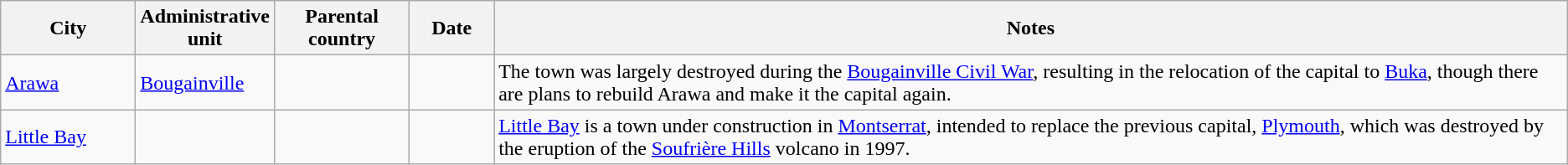<table class="wikitable sortable">
<tr>
<th width="100">City</th>
<th width="100">Administrative unit</th>
<th width="100">Parental country</th>
<th width="60" data-sort-type=isoDate>Date</th>
<th>Notes</th>
</tr>
<tr>
<td><a href='#'>Arawa</a></td>
<td> <a href='#'>Bougainville</a></td>
<td></td>
<td></td>
<td>The town was largely destroyed during the <a href='#'>Bougainville Civil War</a>, resulting in the relocation of the capital to <a href='#'>Buka</a>, though there are plans to rebuild Arawa and make it the capital again.</td>
</tr>
<tr>
<td><a href='#'>Little Bay</a></td>
<td></td>
<td></td>
<td></td>
<td><a href='#'>Little Bay</a> is a town under construction in <a href='#'>Montserrat</a>, intended to replace the previous capital, <a href='#'>Plymouth</a>, which was destroyed by the eruption of the <a href='#'>Soufrière Hills</a> volcano in 1997.</td>
</tr>
</table>
